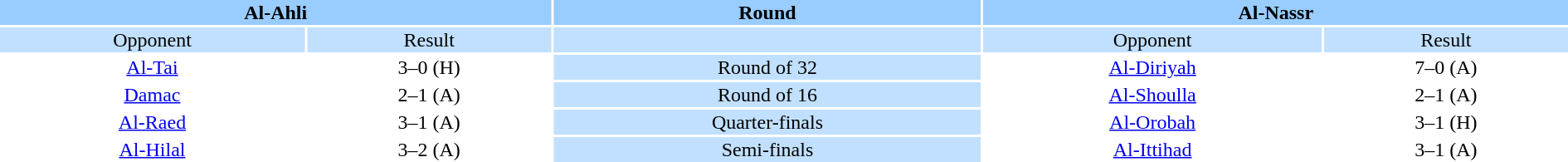<table width="100%" style="text-align:center">
<tr valign=top bgcolor=#99ccff>
<th colspan=2 style="width:1*">Al-Ahli</th>
<th><strong>Round</strong></th>
<th colspan=2 style="width:1*">Al-Nassr</th>
</tr>
<tr valign=top bgcolor=#c1e0ff>
<td>Opponent</td>
<td>Result</td>
<td bgcolor=#c1e0ff></td>
<td>Opponent</td>
<td>Result</td>
</tr>
<tr>
<td><a href='#'>Al-Tai</a></td>
<td>3–0 (H)</td>
<td bgcolor=#c1e0ff>Round of 32</td>
<td><a href='#'>Al-Diriyah</a></td>
<td>7–0 (A)</td>
</tr>
<tr>
<td><a href='#'>Damac</a></td>
<td>2–1 (A)</td>
<td bgcolor=#c1e0ff>Round of 16</td>
<td><a href='#'>Al-Shoulla</a></td>
<td>2–1 (A)</td>
</tr>
<tr>
<td><a href='#'>Al-Raed</a></td>
<td>3–1 (A)</td>
<td bgcolor=#c1e0ff>Quarter-finals</td>
<td><a href='#'>Al-Orobah</a></td>
<td>3–1 (H)</td>
</tr>
<tr>
<td><a href='#'>Al-Hilal</a></td>
<td>3–2  (A)</td>
<td bgcolor=#c1e0ff>Semi-finals</td>
<td><a href='#'>Al-Ittihad</a></td>
<td>3–1 (A)</td>
</tr>
</table>
